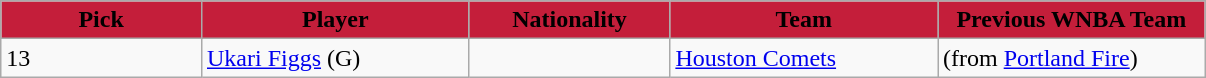<table class="wikitable">
<tr>
<th style="background:#c41e3a; width:15%;">Pick</th>
<th style="background:#c41e3a; width:20%;">Player</th>
<th style="background:#c41e3a; width:15%;">Nationality</th>
<th style="background:#c41e3a; width:20%;">Team</th>
<th style="background:#c41e3a; width:20%;">Previous WNBA Team</th>
</tr>
<tr>
<td>13</td>
<td><a href='#'>Ukari Figgs</a> (G)</td>
<td></td>
<td><a href='#'>Houston Comets</a></td>
<td>(from <a href='#'>Portland Fire</a>)</td>
</tr>
</table>
